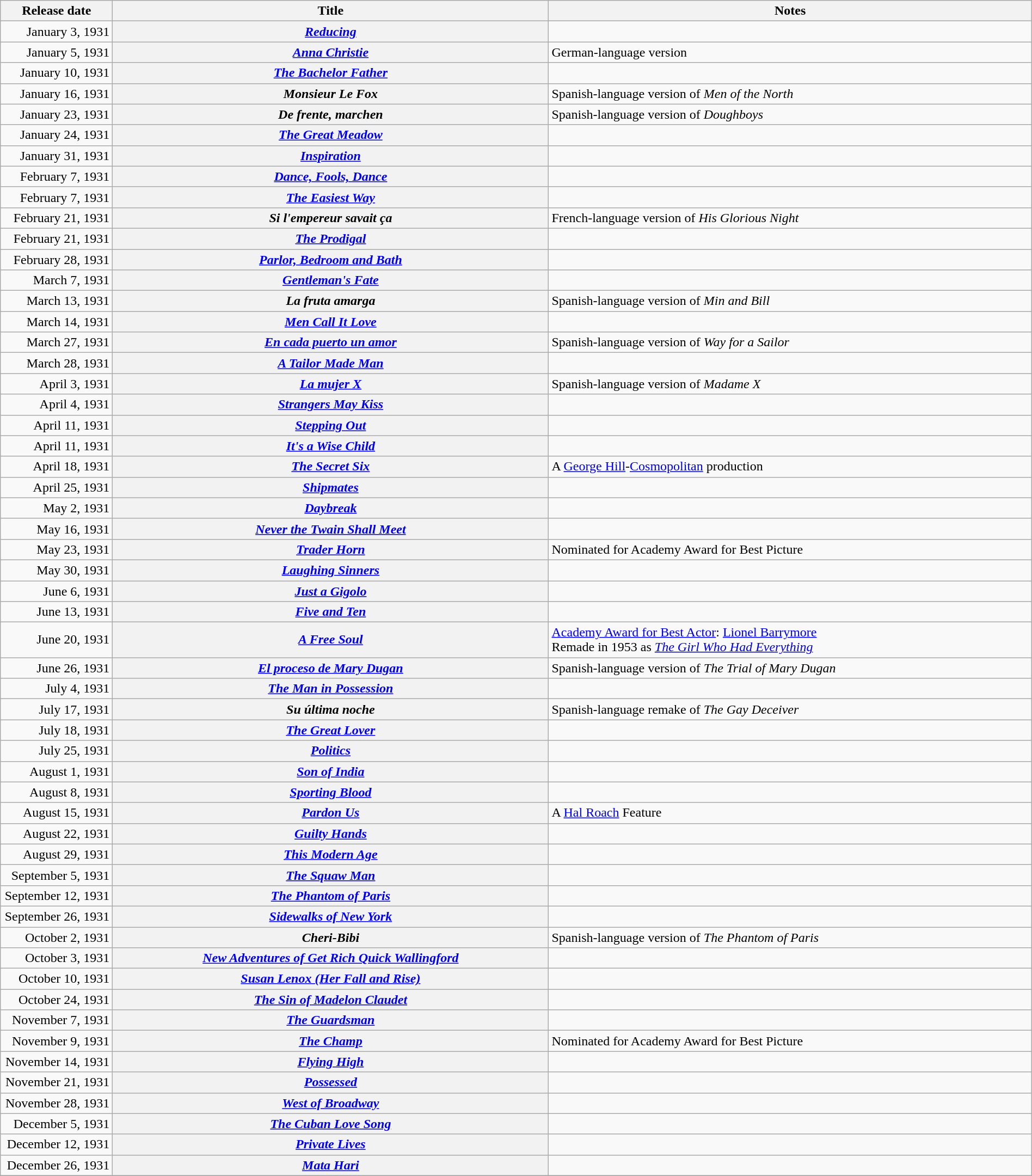<table class="wikitable sortable" style="width:100%;">
<tr>
<th scope="col" style="width:130px;">Release date</th>
<th>Title</th>
<th>Notes</th>
</tr>
<tr>
<td style="text-align:right;">January 3, 1931</td>
<th scope="row"><em><a href='#'>Reducing</a></em></th>
<td></td>
</tr>
<tr>
<td style="text-align:right;">January 5, 1931</td>
<th scope="row"><em><a href='#'>Anna Christie</a></em></th>
<td>German-language version</td>
</tr>
<tr>
<td style="text-align:right;">January 10, 1931</td>
<th scope="row"><em><a href='#'>The Bachelor Father</a></em></th>
<td></td>
</tr>
<tr>
<td style="text-align:right;">January 16, 1931</td>
<th scope="row"><em>Monsieur Le Fox</em></th>
<td>Spanish-language version of <em>Men of the North</em></td>
</tr>
<tr>
<td style="text-align:right;">January 23, 1931</td>
<th scope="row"><em>De frente, marchen</em></th>
<td>Spanish-language version of <em>Doughboys</em></td>
</tr>
<tr>
<td style="text-align:right;">January 24, 1931</td>
<th scope="row"><em><a href='#'>The Great Meadow</a></em></th>
<td></td>
</tr>
<tr>
<td style="text-align:right;">January 31, 1931</td>
<th scope="row"><em><a href='#'>Inspiration</a></em></th>
<td></td>
</tr>
<tr>
<td style="text-align:right;">February 7, 1931</td>
<th scope="row"><em><a href='#'>Dance, Fools, Dance</a></em></th>
<td></td>
</tr>
<tr>
<td style="text-align:right;">February 7, 1931</td>
<th scope="row"><em><a href='#'>The Easiest Way</a></em></th>
<td></td>
</tr>
<tr>
<td style="text-align:right;">February 21, 1931</td>
<th scope="row"><em>Si l'empereur savait ça</em></th>
<td>French-language version of <em>His Glorious Night</em></td>
</tr>
<tr>
<td style="text-align:right;">February 21, 1931</td>
<th scope="row"><em><a href='#'>The Prodigal</a></em></th>
<td></td>
</tr>
<tr>
<td style="text-align:right;">February 28, 1931</td>
<th scope="row"><em><a href='#'>Parlor, Bedroom and Bath</a></em></th>
<td></td>
</tr>
<tr>
<td style="text-align:right;">March 7, 1931</td>
<th scope="row"><em><a href='#'>Gentleman's Fate</a></em></th>
<td></td>
</tr>
<tr>
<td style="text-align:right;">March 13, 1931</td>
<th scope="row"><em>La fruta amarga</em></th>
<td>Spanish-language version of <em>Min and Bill</em></td>
</tr>
<tr>
<td style="text-align:right;">March 14, 1931</td>
<th scope="row"><em><a href='#'>Men Call It Love</a></em></th>
<td></td>
</tr>
<tr>
<td style="text-align:right;">March 27, 1931</td>
<th scope="row"><em><a href='#'>En cada puerto un amor</a></em></th>
<td>Spanish-language version of <em>Way for a Sailor</em></td>
</tr>
<tr>
<td style="text-align:right;">March 28, 1931</td>
<th scope="row"><em><a href='#'>A Tailor Made Man</a></em></th>
<td></td>
</tr>
<tr>
<td style="text-align:right;">April 3, 1931</td>
<th scope="row"><em><a href='#'>La mujer X</a></em></th>
<td>Spanish-language version of <em>Madame X</em></td>
</tr>
<tr>
<td style="text-align:right;">April 4, 1931</td>
<th scope="row"><em><a href='#'>Strangers May Kiss</a></em></th>
<td></td>
</tr>
<tr>
<td style="text-align:right;">April 11, 1931</td>
<th scope="row"><em><a href='#'>Stepping Out</a></em></th>
<td></td>
</tr>
<tr>
<td style="text-align:right;">April 11, 1931</td>
<th scope="row"><em><a href='#'>It's a Wise Child</a></em></th>
<td></td>
</tr>
<tr>
<td style="text-align:right;">April 18, 1931</td>
<th scope="row"><em><a href='#'>The Secret Six</a></em></th>
<td>A <a href='#'>George Hill</a>-<a href='#'>Cosmopolitan</a> production</td>
</tr>
<tr>
<td style="text-align:right;">April 25, 1931</td>
<th scope="row"><em><a href='#'>Shipmates</a></em></th>
<td></td>
</tr>
<tr>
<td style="text-align:right;">May 2, 1931</td>
<th scope="row"><em><a href='#'>Daybreak</a></em></th>
<td></td>
</tr>
<tr>
<td style="text-align:right;">May 16, 1931</td>
<th scope="row"><em><a href='#'>Never the Twain Shall Meet</a></em></th>
<td></td>
</tr>
<tr>
<td style="text-align:right;">May 23, 1931</td>
<th scope="row"><em><a href='#'>Trader Horn</a></em></th>
<td>Nominated for Academy Award for Best Picture</td>
</tr>
<tr>
<td style="text-align:right;">May 30, 1931</td>
<th scope="row"><em><a href='#'>Laughing Sinners</a></em></th>
<td></td>
</tr>
<tr>
<td style="text-align:right;">June 6, 1931</td>
<th scope="row"><em><a href='#'>Just a Gigolo</a></em></th>
<td></td>
</tr>
<tr>
<td style="text-align:right;">June 13, 1931</td>
<th scope="row"><em><a href='#'>Five and Ten</a></em></th>
<td></td>
</tr>
<tr>
<td style="text-align:right;">June 20, 1931</td>
<th scope="row"><em><a href='#'>A Free Soul</a></em></th>
<td><a href='#'>Academy Award for Best Actor</a>: <a href='#'>Lionel Barrymore</a><br>Remade in 1953 as <em><a href='#'>The Girl Who Had Everything</a></em></td>
</tr>
<tr>
<td style="text-align:right;">June 26, 1931</td>
<th scope="row"><em><a href='#'>El proceso de Mary Dugan</a></em></th>
<td>Spanish-language version of <em>The Trial of Mary Dugan</em></td>
</tr>
<tr>
<td style="text-align:right;">July 4, 1931</td>
<th scope="row"><em><a href='#'>The Man in Possession</a></em></th>
<td></td>
</tr>
<tr>
<td style="text-align:right;">July 17, 1931</td>
<th scope="row"><em>Su última noche</em></th>
<td>Spanish-language remake of <em>The Gay Deceiver</em></td>
</tr>
<tr>
<td style="text-align:right;">July 18, 1931</td>
<th scope="row"><em><a href='#'>The Great Lover</a></em></th>
<td></td>
</tr>
<tr>
<td style="text-align:right;">July 25, 1931</td>
<th scope="row"><em><a href='#'>Politics</a></em></th>
<td></td>
</tr>
<tr>
<td style="text-align:right;">August 1, 1931</td>
<th scope="row"><em><a href='#'>Son of India</a></em></th>
<td></td>
</tr>
<tr>
<td style="text-align:right;">August 8, 1931</td>
<th scope="row"><em><a href='#'>Sporting Blood</a></em></th>
<td></td>
</tr>
<tr>
<td style="text-align:right;">August 15, 1931</td>
<th scope="row"><em><a href='#'>Pardon Us</a></em></th>
<td>A <a href='#'>Hal Roach</a> Feature</td>
</tr>
<tr>
<td style="text-align:right;">August 22, 1931</td>
<th scope="row"><em><a href='#'>Guilty Hands</a></em></th>
<td></td>
</tr>
<tr>
<td style="text-align:right;">August 29, 1931</td>
<th scope="row"><em><a href='#'>This Modern Age</a></em></th>
<td></td>
</tr>
<tr>
<td style="text-align:right;">September 5, 1931</td>
<th scope="row"><em><a href='#'>The Squaw Man</a></em></th>
<td></td>
</tr>
<tr>
<td style="text-align:right;">September 12, 1931</td>
<th scope="row"><em><a href='#'>The Phantom of Paris</a></em></th>
<td></td>
</tr>
<tr>
<td style="text-align:right;">September 26, 1931</td>
<th scope="row"><em><a href='#'>Sidewalks of New York</a></em></th>
<td></td>
</tr>
<tr>
<td style="text-align:right;">October 2, 1931</td>
<th scope="row"><em>Cheri-Bibi</em></th>
<td>Spanish-language version of <em>The Phantom of Paris</em></td>
</tr>
<tr>
<td style="text-align:right;">October 3, 1931</td>
<th scope="row"><em><a href='#'>New Adventures of Get Rich Quick Wallingford</a></em></th>
<td></td>
</tr>
<tr>
<td style="text-align:right;">October 10, 1931</td>
<th scope="row"><em><a href='#'>Susan Lenox (Her Fall and Rise)</a></em></th>
<td></td>
</tr>
<tr>
<td style="text-align:right;">October 24, 1931</td>
<th scope="row"><em><a href='#'>The Sin of Madelon Claudet</a></em></th>
<td></td>
</tr>
<tr>
<td style="text-align:right;">November 7, 1931</td>
<th scope="row"><em><a href='#'>The Guardsman</a></em></th>
<td></td>
</tr>
<tr>
<td style="text-align:right;">November 9, 1931</td>
<th scope="row"><em><a href='#'>The Champ</a></em></th>
<td>Nominated for Academy Award for Best Picture</td>
</tr>
<tr>
<td style="text-align:right;">November 14, 1931</td>
<th scope="row"><em><a href='#'>Flying High</a></em></th>
<td></td>
</tr>
<tr>
<td style="text-align:right;">November 21, 1931</td>
<th scope="row"><em><a href='#'>Possessed</a></em></th>
<td></td>
</tr>
<tr>
<td style="text-align:right;">November 28, 1931</td>
<th scope="row"><em><a href='#'>West of Broadway</a></em></th>
<td></td>
</tr>
<tr>
<td style="text-align:right;">December 5, 1931</td>
<th scope="row"><em><a href='#'>The Cuban Love Song</a></em></th>
<td></td>
</tr>
<tr>
<td style="text-align:right;">December 12, 1931</td>
<th scope="row"><em><a href='#'>Private Lives</a></em></th>
<td></td>
</tr>
<tr>
<td style="text-align:right;">December 26, 1931</td>
<th scope="row"><em><a href='#'>Mata Hari</a></em></th>
<td></td>
</tr>
<tr>
</tr>
</table>
